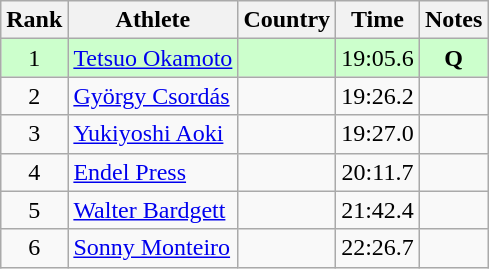<table class="wikitable sortable" style="text-align:center">
<tr>
<th>Rank</th>
<th>Athlete</th>
<th>Country</th>
<th>Time</th>
<th>Notes</th>
</tr>
<tr bgcolor=ccffcc>
<td>1</td>
<td align=left><a href='#'>Tetsuo Okamoto</a></td>
<td align=left></td>
<td>19:05.6</td>
<td><strong>Q</strong></td>
</tr>
<tr>
<td>2</td>
<td align=left><a href='#'>György Csordás</a></td>
<td align=left></td>
<td>19:26.2</td>
<td></td>
</tr>
<tr>
<td>3</td>
<td align=left><a href='#'>Yukiyoshi Aoki</a></td>
<td align=left></td>
<td>19:27.0</td>
<td></td>
</tr>
<tr>
<td>4</td>
<td align=left><a href='#'>Endel Press</a></td>
<td align=left></td>
<td>20:11.7</td>
<td></td>
</tr>
<tr>
<td>5</td>
<td align=left><a href='#'>Walter Bardgett</a></td>
<td align=left></td>
<td>21:42.4</td>
<td></td>
</tr>
<tr>
<td>6</td>
<td align=left><a href='#'>Sonny Monteiro</a></td>
<td align=left></td>
<td>22:26.7</td>
<td></td>
</tr>
</table>
